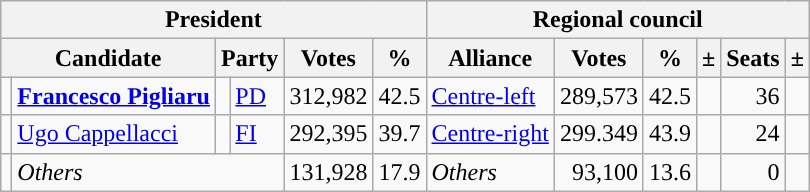<table class="wikitable" style="text-align:right">
<tr>
<th colspan="6">President</th>
<th colspan="6">Regional council</th>
</tr>
<tr>
<th colspan="2">Candidate</th>
<th colspan="2">Party</th>
<th>Votes</th>
<th>%</th>
<th>Alliance</th>
<th>Votes</th>
<th>%</th>
<th>±</th>
<th>Seats</th>
<th>±</th>
</tr>
<tr>
<td></td>
<td style="text-align:left"><strong><a href='#'>Francesco Pigliaru</a></strong></td>
<td></td>
<td style="text-align:left"><a href='#'>PD</a></td>
<td>312,982</td>
<td>42.5</td>
<td style="text-align:left"><a href='#'>Centre-left</a></td>
<td>289,573</td>
<td>42.5</td>
<td></td>
<td>36</td>
<td></td>
</tr>
<tr>
<td></td>
<td style="text-align:left"><a href='#'>Ugo Cappellacci</a></td>
<td></td>
<td style="text-align:left"><a href='#'>FI</a></td>
<td>292,395</td>
<td>39.7</td>
<td style="text-align:left"><a href='#'>Centre-right</a></td>
<td>299.349</td>
<td>43.9</td>
<td></td>
<td>24</td>
<td></td>
</tr>
<tr>
<td></td>
<td colspan="3" style="text-align:left"><em>Others</em></td>
<td>131,928</td>
<td>17.9</td>
<td style="text-align:left"><em>Others</em></td>
<td>93,100</td>
<td>13.6</td>
<td></td>
<td>0</td>
<td></td>
</tr>
</table>
